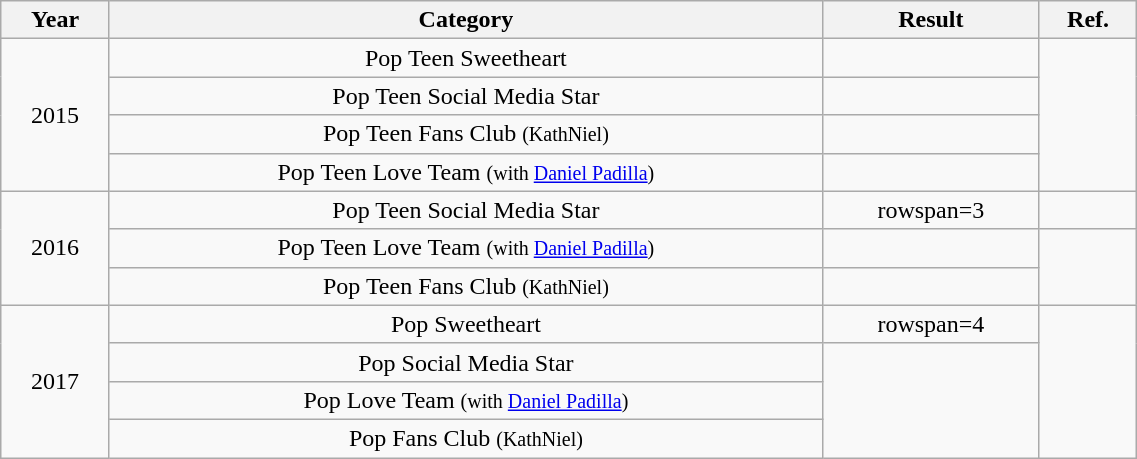<table class="wikitable sortable"  style="text-align:center; width:60%;">
<tr>
<th>Year</th>
<th>Category</th>
<th>Result</th>
<th>Ref.</th>
</tr>
<tr>
<td rowspan="4">2015</td>
<td>Pop Teen Sweetheart</td>
<td></td>
<td rowspan="4"></td>
</tr>
<tr>
<td>Pop Teen Social Media Star</td>
<td></td>
</tr>
<tr>
<td>Pop Teen Fans Club <small>(KathNiel)</small></td>
<td></td>
</tr>
<tr>
<td>Pop Teen Love Team <small>(with <a href='#'>Daniel Padilla</a>)</small></td>
<td></td>
</tr>
<tr>
<td rowspan="3">2016</td>
<td>Pop Teen Social Media Star</td>
<td>rowspan=3 </td>
<td></td>
</tr>
<tr>
<td>Pop Teen Love Team <small>(with <a href='#'>Daniel Padilla</a>)</small></td>
<td></td>
</tr>
<tr>
<td>Pop Teen Fans Club <small>(KathNiel)</small></td>
<td></td>
</tr>
<tr>
<td rowspan="4">2017</td>
<td>Pop Sweetheart</td>
<td>rowspan=4 </td>
<td rowspan="5"></td>
</tr>
<tr>
<td>Pop Social Media Star</td>
</tr>
<tr>
<td>Pop Love Team <small>(with <a href='#'>Daniel Padilla</a>)</small></td>
</tr>
<tr>
<td>Pop Fans Club <small>(KathNiel)</small></td>
</tr>
</table>
